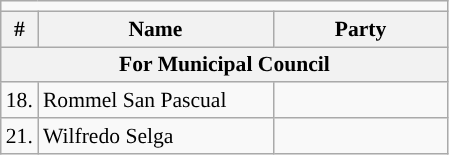<table class="wikitable" style="font-size:90%">
<tr>
<td colspan="4"></td>
</tr>
<tr>
<th>#</th>
<th width=150px>Name</th>
<th colspan=2 width=110px>Party</th>
</tr>
<tr>
<th colspan="4">For Municipal Council</th>
</tr>
<tr>
<td>18.</td>
<td>Rommel San Pascual</td>
<td></td>
</tr>
<tr>
<td>21.</td>
<td>Wilfredo Selga</td>
<td></td>
</tr>
</table>
